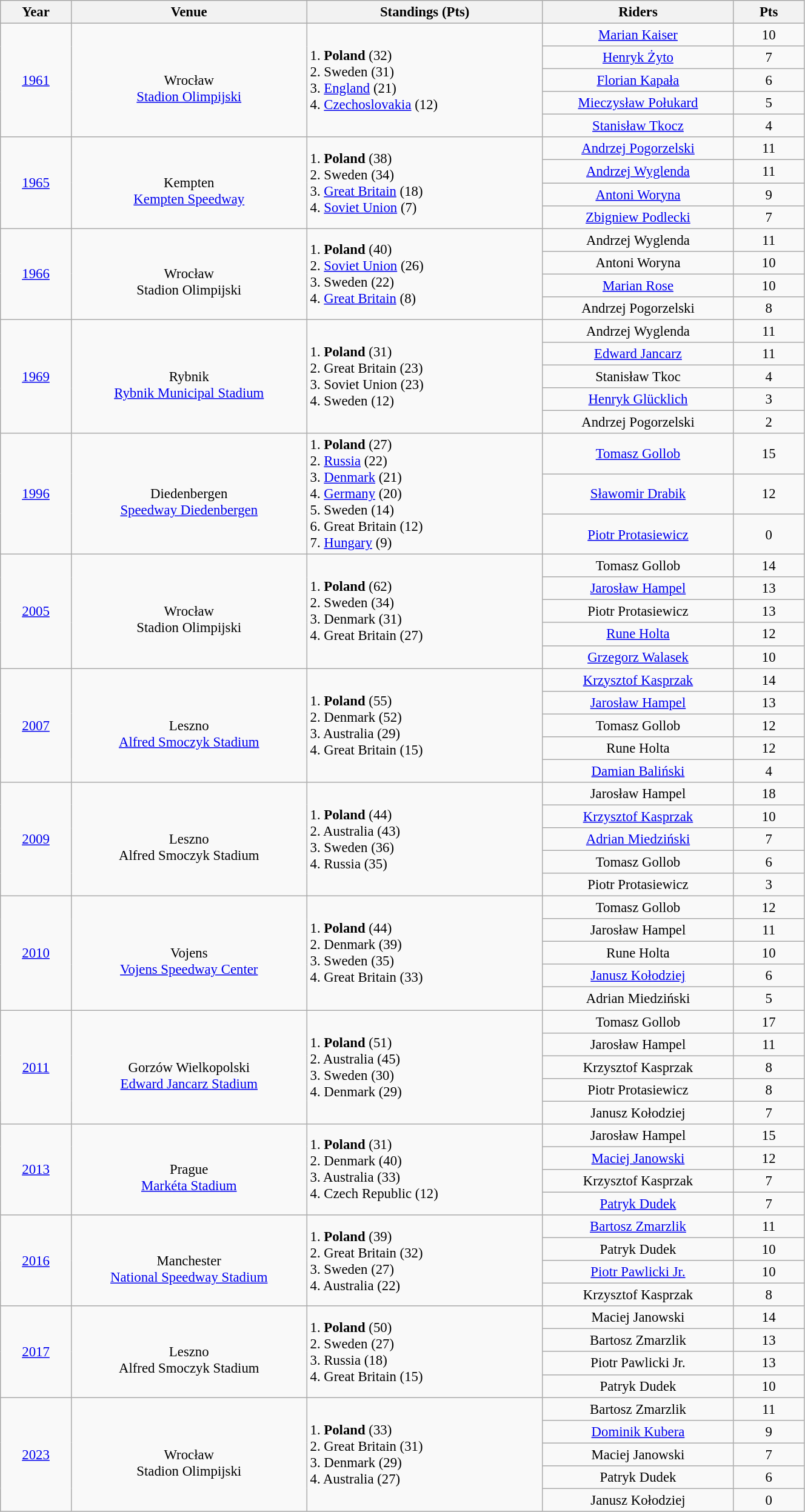<table class="wikitable"   style="font-size: 95%; width: 70%; text-align: center;">
<tr>
<th width=40>Year</th>
<th width=150>Venue</th>
<th width=150>Standings (Pts)</th>
<th width=120>Riders</th>
<th width=40>Pts</th>
</tr>
<tr>
<td rowspan="5"><a href='#'>1961</a></td>
<td rowspan="5"><br>Wrocław<br><a href='#'>Stadion Olimpijski</a></td>
<td rowspan="5" style="text-align: left;">1.  <strong>Poland</strong> (32)<br>2.  Sweden (31)<br>3.  <a href='#'>England</a> (21)<br>4.  <a href='#'>Czechoslovakia</a> (12)</td>
<td><a href='#'>Marian Kaiser</a></td>
<td>10</td>
</tr>
<tr>
<td><a href='#'>Henryk Żyto</a></td>
<td>7</td>
</tr>
<tr>
<td><a href='#'>Florian Kapała</a></td>
<td>6</td>
</tr>
<tr>
<td><a href='#'>Mieczysław Połukard</a></td>
<td>5</td>
</tr>
<tr>
<td><a href='#'>Stanisław Tkocz</a></td>
<td>4</td>
</tr>
<tr>
<td rowspan="4"><a href='#'>1965</a></td>
<td rowspan="4"><br>Kempten<br><a href='#'>Kempten Speedway</a></td>
<td rowspan="4" style="text-align: left;">1.  <strong>Poland</strong> (38)<br>2.  Sweden (34)<br>3.  <a href='#'>Great Britain</a> (18)<br>4.  <a href='#'>Soviet Union</a> (7)</td>
<td><a href='#'>Andrzej Pogorzelski</a></td>
<td>11</td>
</tr>
<tr>
<td><a href='#'>Andrzej Wyglenda</a></td>
<td>11</td>
</tr>
<tr>
<td><a href='#'>Antoni Woryna</a></td>
<td>9</td>
</tr>
<tr>
<td><a href='#'>Zbigniew Podlecki</a></td>
<td>7</td>
</tr>
<tr>
<td rowspan="4"><a href='#'>1966</a></td>
<td rowspan="4"><br>Wrocław<br>Stadion Olimpijski</td>
<td rowspan="4" style="text-align: left;">1.  <strong>Poland</strong> (40)<br>2.  <a href='#'>Soviet Union</a> (26)<br>3.  Sweden (22)<br>4.  <a href='#'>Great Britain</a> (8)</td>
<td>Andrzej Wyglenda</td>
<td>11</td>
</tr>
<tr>
<td>Antoni Woryna</td>
<td>10</td>
</tr>
<tr>
<td><a href='#'>Marian Rose</a></td>
<td>10</td>
</tr>
<tr>
<td>Andrzej Pogorzelski</td>
<td>8</td>
</tr>
<tr>
<td rowspan="5"><a href='#'>1969</a></td>
<td rowspan="5"><br>Rybnik<br><a href='#'>Rybnik Municipal Stadium</a></td>
<td rowspan="5" style="text-align: left;">1.  <strong>Poland</strong> (31)<br>2.  Great Britain (23)<br> 3.  Soviet Union (23)<br>4.  Sweden (12)</td>
<td>Andrzej Wyglenda</td>
<td>11</td>
</tr>
<tr>
<td><a href='#'>Edward Jancarz</a></td>
<td>11</td>
</tr>
<tr>
<td>Stanisław Tkoc</td>
<td>4</td>
</tr>
<tr>
<td><a href='#'>Henryk Glücklich</a></td>
<td>3</td>
</tr>
<tr>
<td>Andrzej Pogorzelski</td>
<td>2</td>
</tr>
<tr>
<td rowspan="3"><a href='#'>1996</a></td>
<td rowspan="3"><br>Diedenbergen<br><a href='#'>Speedway Diedenbergen</a></td>
<td rowspan="3" style="text-align: left;">1.  <strong>Poland</strong> (27)<br>2.  <a href='#'>Russia</a> (22)<br>3.  <a href='#'>Denmark</a> (21)<br>4.  <a href='#'>Germany</a> (20)<br>5.  Sweden (14)<br>6.  Great Britain (12)<br>7.  <a href='#'>Hungary</a> (9)</td>
<td><a href='#'>Tomasz Gollob</a></td>
<td>15</td>
</tr>
<tr>
<td><a href='#'>Sławomir Drabik</a></td>
<td>12</td>
</tr>
<tr>
<td><a href='#'>Piotr Protasiewicz</a></td>
<td>0</td>
</tr>
<tr>
<td rowspan="5"><a href='#'>2005</a></td>
<td rowspan="5"><br>Wrocław<br>Stadion Olimpijski</td>
<td rowspan="5" style="text-align: left;">1.  <strong>Poland</strong> (62)<br>2.  Sweden (34)<br>3.  Denmark (31)<br>4.  Great Britain (27)</td>
<td>Tomasz Gollob</td>
<td>14</td>
</tr>
<tr>
<td><a href='#'>Jarosław Hampel</a></td>
<td>13</td>
</tr>
<tr>
<td>Piotr Protasiewicz</td>
<td>13</td>
</tr>
<tr>
<td><a href='#'>Rune Holta</a></td>
<td>12</td>
</tr>
<tr>
<td><a href='#'>Grzegorz Walasek</a></td>
<td>10</td>
</tr>
<tr>
<td rowspan="5"><a href='#'>2007</a></td>
<td rowspan="5"><br>Leszno<br><a href='#'>Alfred Smoczyk Stadium</a></td>
<td rowspan="5" style="text-align: left;">1.  <strong>Poland</strong> (55)<br>2.  Denmark (52)<br>3.  Australia (29)<br>4.  Great Britain (15)</td>
<td><a href='#'>Krzysztof Kasprzak</a></td>
<td>14</td>
</tr>
<tr>
<td><a href='#'>Jarosław Hampel</a></td>
<td>13</td>
</tr>
<tr>
<td>Tomasz Gollob</td>
<td>12</td>
</tr>
<tr>
<td>Rune Holta</td>
<td>12</td>
</tr>
<tr>
<td><a href='#'>Damian Baliński</a></td>
<td>4</td>
</tr>
<tr>
<td rowspan="5"><a href='#'>2009</a></td>
<td rowspan="5"><br>Leszno<br>Alfred Smoczyk Stadium</td>
<td rowspan="5" style="text-align: left;">1.  <strong>Poland</strong> (44)<br>2. Australia (43)<br>3.  Sweden (36) <br>4.  Russia (35)</td>
<td>Jarosław Hampel</td>
<td>18</td>
</tr>
<tr>
<td><a href='#'>Krzysztof Kasprzak</a></td>
<td>10</td>
</tr>
<tr>
<td><a href='#'>Adrian Miedziński</a></td>
<td>7</td>
</tr>
<tr>
<td>Tomasz Gollob</td>
<td>6</td>
</tr>
<tr>
<td>Piotr Protasiewicz</td>
<td>3</td>
</tr>
<tr>
<td rowspan="5"><a href='#'>2010</a></td>
<td rowspan="5"><br>Vojens<br><a href='#'>Vojens Speedway Center</a></td>
<td rowspan="5" style="text-align: left;">1.  <strong>Poland</strong> (44)<br>2. Denmark (39)<br>3.  Sweden (35) <br>4.  Great Britain (33)</td>
<td>Tomasz Gollob</td>
<td>12</td>
</tr>
<tr>
<td>Jarosław Hampel</td>
<td>11</td>
</tr>
<tr>
<td>Rune Holta</td>
<td>10</td>
</tr>
<tr>
<td><a href='#'>Janusz Kołodziej</a></td>
<td>6</td>
</tr>
<tr>
<td>Adrian Miedziński</td>
<td>5</td>
</tr>
<tr>
<td rowspan="5"><a href='#'>2011</a></td>
<td rowspan="5"><br>Gorzów Wielkopolski<br><a href='#'>Edward Jancarz Stadium</a></td>
<td rowspan="5" style="text-align: left;">1.  <strong>Poland</strong> (51)<br>2.  Australia (45)<br>3.  Sweden (30) <br>4.  Denmark (29)</td>
<td>Tomasz Gollob</td>
<td>17</td>
</tr>
<tr>
<td>Jarosław Hampel</td>
<td>11</td>
</tr>
<tr>
<td>Krzysztof Kasprzak</td>
<td>8</td>
</tr>
<tr>
<td>Piotr Protasiewicz</td>
<td>8</td>
</tr>
<tr>
<td>Janusz Kołodziej</td>
<td>7</td>
</tr>
<tr>
<td rowspan="4"><a href='#'>2013</a></td>
<td rowspan="4"><br>Prague<br><a href='#'>Markéta Stadium</a></td>
<td rowspan="4" style="text-align: left;">1.  <strong>Poland</strong> (31)<br>2.  Denmark (40)<br>3.  Australia (33)<br>4.  Czech Republic (12)</td>
<td>Jarosław Hampel</td>
<td>15</td>
</tr>
<tr>
<td><a href='#'>Maciej Janowski</a></td>
<td>12</td>
</tr>
<tr>
<td>Krzysztof Kasprzak</td>
<td>7</td>
</tr>
<tr>
<td><a href='#'>Patryk Dudek</a></td>
<td>7</td>
</tr>
<tr>
<td rowspan="4"><a href='#'>2016</a></td>
<td rowspan="4"><br>Manchester<br><a href='#'>National Speedway Stadium</a></td>
<td rowspan="4" style="text-align: left;">1.  <strong>Poland</strong> (39)<br>2.  Great Britain (32)<br>3.  Sweden (27)<br>4.  Australia (22)</td>
<td><a href='#'>Bartosz Zmarzlik</a></td>
<td>11</td>
</tr>
<tr>
<td>Patryk Dudek</td>
<td>10</td>
</tr>
<tr>
<td><a href='#'>Piotr Pawlicki Jr.</a></td>
<td>10</td>
</tr>
<tr>
<td>Krzysztof Kasprzak</td>
<td>8</td>
</tr>
<tr>
<td rowspan="4"><a href='#'>2017</a></td>
<td rowspan="4"><br>Leszno<br>Alfred Smoczyk Stadium</td>
<td rowspan="4" style="text-align: left;">1.  <strong>Poland</strong> (50)<br>2.  Sweden (27)<br>3.  Russia (18)<br>4.  Great Britain (15)</td>
<td>Maciej Janowski</td>
<td>14</td>
</tr>
<tr>
<td>Bartosz Zmarzlik</td>
<td>13</td>
</tr>
<tr>
<td>Piotr Pawlicki Jr.</td>
<td>13</td>
</tr>
<tr>
<td>Patryk Dudek</td>
<td>10</td>
</tr>
<tr>
<td rowspan="5"><a href='#'>2023</a></td>
<td rowspan="5"><br>Wrocław<br>Stadion Olimpijski</td>
<td rowspan="5" style="text-align: left;">1.  <strong>Poland</strong> (33)<br>2.  Great Britain (31)<br>3.  Denmark (29)<br>4.  Australia (27)</td>
<td>Bartosz Zmarzlik</td>
<td>11</td>
</tr>
<tr>
<td><a href='#'>Dominik Kubera</a></td>
<td>9</td>
</tr>
<tr>
<td>Maciej Janowski</td>
<td>7</td>
</tr>
<tr>
<td>Patryk Dudek</td>
<td>6</td>
</tr>
<tr>
<td>Janusz Kołodziej</td>
<td>0</td>
</tr>
</table>
